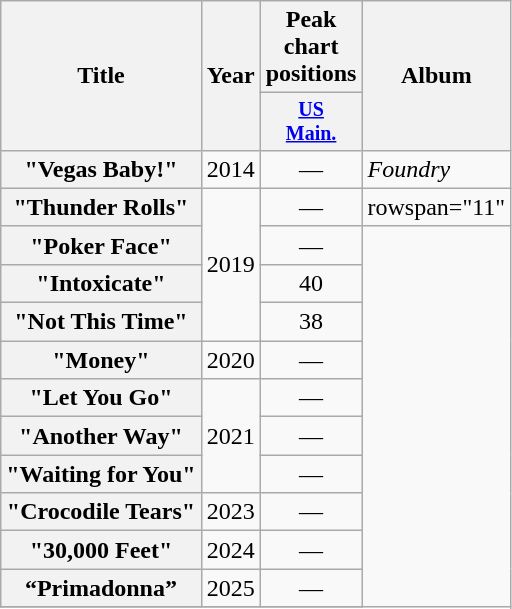<table class="wikitable plainrowheaders">
<tr>
<th scope="col" rowspan="2">Title</th>
<th scope="col" rowspan="2">Year</th>
<th scope="col">Peak chart positions</th>
<th scope="col" rowspan="2">Album</th>
</tr>
<tr style="font-size:smaller">
<th style="width:30px;"><a href='#'>US<br>Main.</a><br></th>
</tr>
<tr>
<th scope="row">"Vegas Baby!"</th>
<td align="center">2014</td>
<td align="center">—</td>
<td><em>Foundry</em></td>
</tr>
<tr>
<th scope="row">"Thunder Rolls"</th>
<td align="center" rowspan="4">2019</td>
<td align="center">—</td>
<td>rowspan="11" </td>
</tr>
<tr>
<th scope="row">"Poker Face"</th>
<td align="center">—</td>
</tr>
<tr>
<th scope="row">"Intoxicate"</th>
<td align="center">40</td>
</tr>
<tr>
<th scope="row">"Not This Time"</th>
<td align="center">38</td>
</tr>
<tr>
<th scope="row">"Money"</th>
<td align="center">2020</td>
<td align="center">—</td>
</tr>
<tr>
<th scope="row">"Let You Go"</th>
<td align="center" rowspan="3">2021</td>
<td align="center">—</td>
</tr>
<tr>
<th scope="row">"Another Way"</th>
<td align="center">—</td>
</tr>
<tr>
<th scope="row">"Waiting for You"</th>
<td align="center">—</td>
</tr>
<tr>
<th scope="row">"Crocodile Tears"</th>
<td align="center">2023</td>
<td align="center">—</td>
</tr>
<tr>
<th scope="row">"30,000 Feet"</th>
<td align="center">2024</td>
<td align="center">—</td>
</tr>
<tr>
<th scope="row">“Primadonna”</th>
<td align="center">2025</td>
<td align="center">—</td>
</tr>
<tr>
</tr>
</table>
